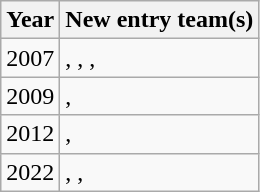<table class="wikitable">
<tr>
<th>Year</th>
<th>New entry team(s)</th>
</tr>
<tr>
<td>2007</td>
<td>, , , </td>
</tr>
<tr>
<td>2009</td>
<td>, </td>
</tr>
<tr>
<td>2012</td>
<td>, </td>
</tr>
<tr>
<td>2022</td>
<td>, , </td>
</tr>
</table>
